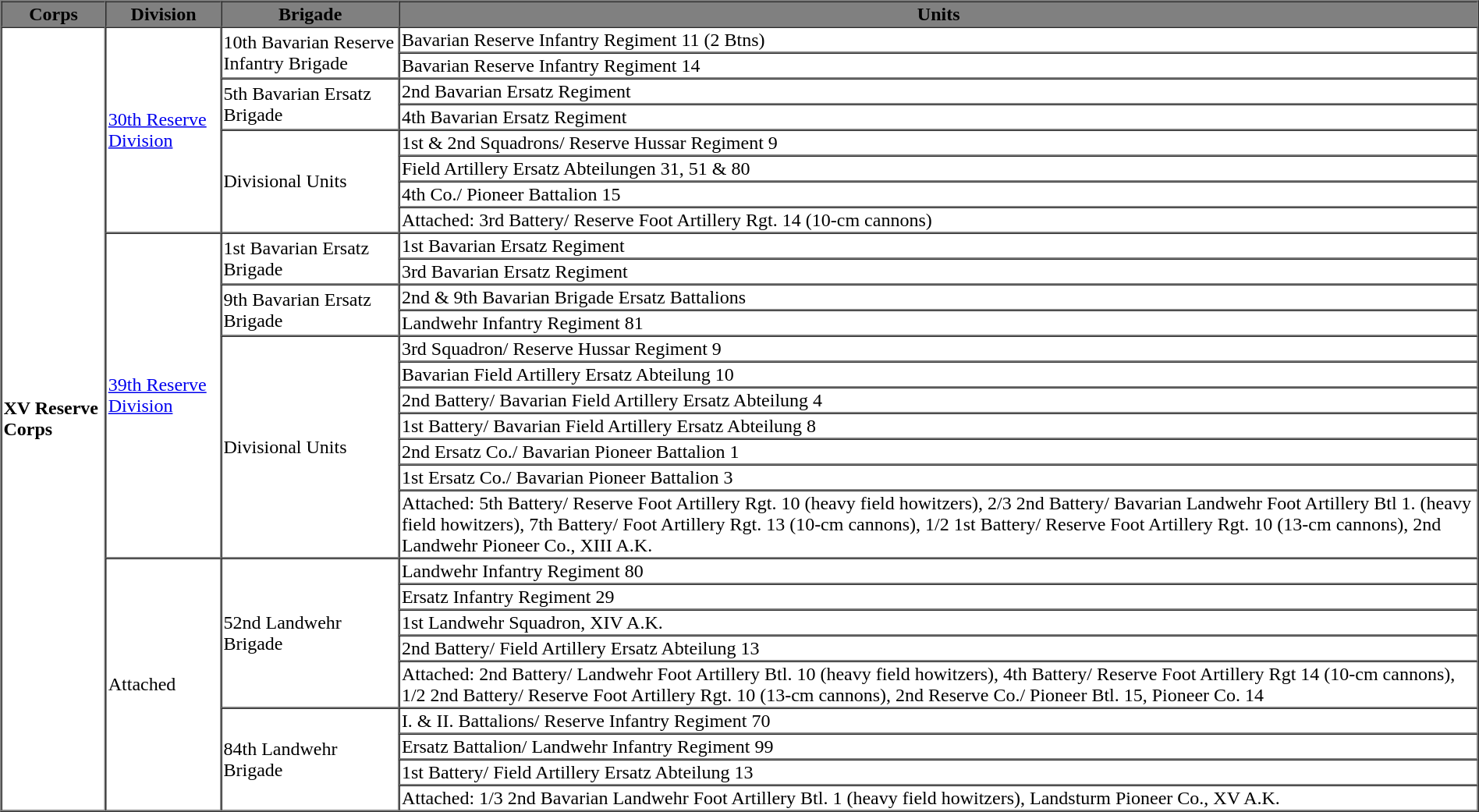<table style="float: right;" border="1" cellpadding="1" cellspacing="0" style="font-size: 100%; border: gray solid 1px; border-collapse: collapse; text-align: center;">
<tr style="background-color:grey; color:black;">
<th>Corps</th>
<th>Division</th>
<th>Brigade</th>
<th>Units</th>
</tr>
<tr>
<td ROWSPAN=28><strong>XV Reserve Corps</strong></td>
<td ROWSPAN=8><a href='#'>30th Reserve Division</a></td>
<td ROWSPAN=2>10th Bavarian Reserve Infantry Brigade</td>
<td>Bavarian Reserve Infantry Regiment 11 (2 Btns)</td>
</tr>
<tr>
<td>Bavarian Reserve Infantry Regiment 14</td>
</tr>
<tr>
<td ROWSPAN=2>5th Bavarian Ersatz Brigade</td>
<td>2nd Bavarian Ersatz Regiment</td>
</tr>
<tr>
<td>4th Bavarian Ersatz Regiment</td>
</tr>
<tr>
<td ROWSPAN=4>Divisional Units</td>
<td>1st & 2nd Squadrons/ Reserve Hussar Regiment 9</td>
</tr>
<tr>
<td>Field Artillery Ersatz Abteilungen 31, 51 & 80</td>
</tr>
<tr>
<td>4th Co./ Pioneer Battalion 15</td>
</tr>
<tr>
<td>Attached: 3rd Battery/ Reserve Foot Artillery Rgt. 14 (10-cm cannons)</td>
</tr>
<tr>
<td ROWSPAN=11><a href='#'>39th Reserve Division</a></td>
<td ROWSPAN=2>1st Bavarian Ersatz Brigade</td>
<td>1st Bavarian Ersatz Regiment</td>
</tr>
<tr>
<td>3rd Bavarian Ersatz Regiment</td>
</tr>
<tr>
<td ROWSPAN=2>9th Bavarian Ersatz Brigade</td>
<td>2nd & 9th Bavarian Brigade Ersatz Battalions</td>
</tr>
<tr>
<td>Landwehr Infantry Regiment 81</td>
</tr>
<tr>
<td ROWSPAN=7>Divisional Units</td>
<td>3rd Squadron/ Reserve Hussar Regiment 9</td>
</tr>
<tr>
<td>Bavarian Field Artillery Ersatz Abteilung 10</td>
</tr>
<tr>
<td>2nd Battery/ Bavarian Field Artillery Ersatz Abteilung 4</td>
</tr>
<tr>
<td>1st Battery/ Bavarian Field Artillery Ersatz Abteilung 8</td>
</tr>
<tr>
<td>2nd Ersatz Co./ Bavarian Pioneer Battalion 1</td>
</tr>
<tr>
<td>1st Ersatz Co./ Bavarian Pioneer Battalion 3</td>
</tr>
<tr>
<td>Attached: 5th Battery/ Reserve Foot Artillery Rgt. 10 (heavy field howitzers), 2/3 2nd Battery/ Bavarian Landwehr Foot Artillery Btl 1. (heavy field howitzers), 7th Battery/ Foot Artillery Rgt. 13 (10-cm cannons), 1/2 1st Battery/ Reserve Foot Artillery Rgt. 10 (13-cm cannons), 2nd Landwehr Pioneer Co., XIII A.K.</td>
</tr>
<tr>
<td ROWSPAN=9>Attached</td>
<td ROWSPAN=5>52nd Landwehr Brigade</td>
<td>Landwehr Infantry Regiment 80</td>
</tr>
<tr>
<td>Ersatz Infantry Regiment 29</td>
</tr>
<tr>
<td>1st Landwehr Squadron, XIV A.K.</td>
</tr>
<tr>
<td>2nd Battery/ Field Artillery Ersatz Abteilung 13</td>
</tr>
<tr>
<td>Attached: 2nd Battery/ Landwehr Foot Artillery Btl. 10 (heavy field howitzers), 4th Battery/ Reserve Foot Artillery Rgt 14 (10-cm cannons), 1/2 2nd Battery/ Reserve Foot Artillery Rgt. 10 (13-cm cannons), 2nd Reserve Co./ Pioneer Btl. 15, Pioneer Co. 14</td>
</tr>
<tr>
<td ROWSPAN=4>84th Landwehr Brigade</td>
<td>I. & II. Battalions/ Reserve Infantry Regiment 70</td>
</tr>
<tr>
<td>Ersatz Battalion/ Landwehr Infantry Regiment 99</td>
</tr>
<tr>
<td>1st Battery/ Field Artillery Ersatz Abteilung 13</td>
</tr>
<tr>
<td>Attached: 1/3 2nd Bavarian Landwehr Foot Artillery Btl. 1 (heavy field howitzers), Landsturm Pioneer Co., XV A.K.</td>
</tr>
<tr>
</tr>
</table>
